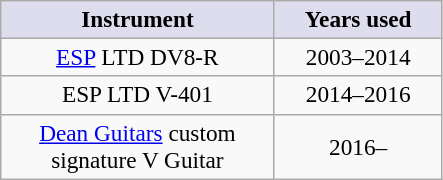<table class="wikitable" style="font-size:97%; text-align:center; margin: 6px;">
<tr>
<th style="background:#dde; width:175px;">Instrument</th>
<th style="background:#dde; width:105px;">Years used</th>
</tr>
<tr>
<td><a href='#'>ESP</a> LTD DV8-R</td>
<td>2003–2014</td>
</tr>
<tr>
<td>ESP LTD V-401</td>
<td>2014–2016</td>
</tr>
<tr>
<td><a href='#'>Dean Guitars</a> custom signature V Guitar</td>
<td>2016–</td>
</tr>
</table>
